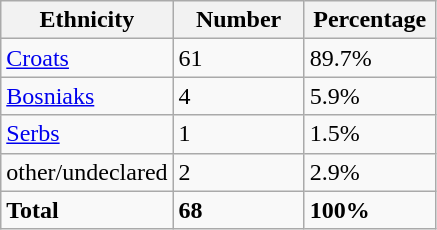<table class="wikitable">
<tr>
<th width="100px">Ethnicity</th>
<th width="80px">Number</th>
<th width="80px">Percentage</th>
</tr>
<tr>
<td><a href='#'>Croats</a></td>
<td>61</td>
<td>89.7%</td>
</tr>
<tr>
<td><a href='#'>Bosniaks</a></td>
<td>4</td>
<td>5.9%</td>
</tr>
<tr>
<td><a href='#'>Serbs</a></td>
<td>1</td>
<td>1.5%</td>
</tr>
<tr>
<td>other/undeclared</td>
<td>2</td>
<td>2.9%</td>
</tr>
<tr>
<td><strong>Total</strong></td>
<td><strong>68</strong></td>
<td><strong>100%</strong></td>
</tr>
</table>
